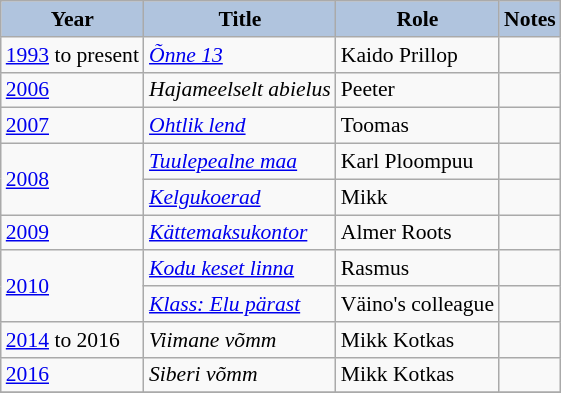<table class="wikitable" style="font-size:90%;">
<tr>
<th style="background:#B0C4DE;">Year</th>
<th style="background:#B0C4DE;">Title</th>
<th style="background:#B0C4DE;">Role</th>
<th style="background:#B0C4DE;">Notes</th>
</tr>
<tr>
<td><a href='#'>1993</a> to present</td>
<td><em><a href='#'>Õnne 13</a></em></td>
<td>Kaido Prillop</td>
<td></td>
</tr>
<tr>
<td><a href='#'>2006</a></td>
<td><em>Hajameelselt abielus</em></td>
<td>Peeter</td>
<td></td>
</tr>
<tr>
<td><a href='#'>2007</a></td>
<td><em><a href='#'>Ohtlik lend</a></em></td>
<td>Toomas</td>
<td></td>
</tr>
<tr>
<td rowspan="2"><a href='#'>2008</a></td>
<td><em><a href='#'>Tuulepealne maa</a></em></td>
<td>Karl Ploompuu</td>
<td></td>
</tr>
<tr>
<td><em><a href='#'>Kelgukoerad</a></em></td>
<td>Mikk</td>
<td></td>
</tr>
<tr>
<td><a href='#'>2009</a></td>
<td><em><a href='#'>Kättemaksukontor</a></em></td>
<td>Almer Roots</td>
<td></td>
</tr>
<tr>
<td rowspan="2"><a href='#'>2010</a></td>
<td><em><a href='#'>Kodu keset linna</a></em></td>
<td>Rasmus</td>
<td></td>
</tr>
<tr>
<td><em> <a href='#'>Klass: Elu pärast</a></em></td>
<td>Väino's colleague</td>
<td></td>
</tr>
<tr>
<td rowspan="1"><a href='#'>2014</a> to 2016</td>
<td><em>Viimane võmm</em></td>
<td>Mikk Kotkas</td>
<td></td>
</tr>
<tr>
<td rowspan="1"><a href='#'>2016</a></td>
<td><em>Siberi võmm</em></td>
<td>Mikk Kotkas</td>
<td></td>
</tr>
<tr>
</tr>
</table>
